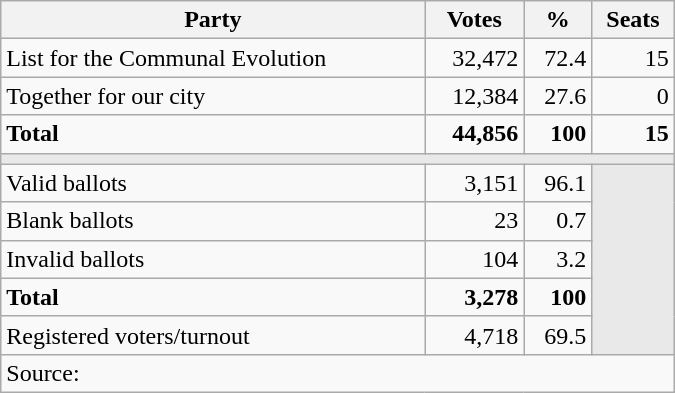<table class=wikitable style=text-align:right width=450>
<tr>
<th>Party</th>
<th>Votes</th>
<th>%</th>
<th>Seats</th>
</tr>
<tr>
<td align=left>List for the Communal Evolution</td>
<td>32,472</td>
<td>72.4</td>
<td>15</td>
</tr>
<tr>
<td align=left>Together for our city</td>
<td>12,384</td>
<td>27.6</td>
<td>0</td>
</tr>
<tr>
<td align=left><strong>Total</strong></td>
<td><strong>44,856</strong></td>
<td><strong>100</strong></td>
<td><strong>15</strong></td>
</tr>
<tr>
<td bgcolor=#E9E9E9 colspan=4></td>
</tr>
<tr>
<td align=left>Valid ballots</td>
<td>3,151</td>
<td>96.1</td>
<td rowspan=5 bgcolor=#E9E9E9></td>
</tr>
<tr>
<td align=left>Blank ballots</td>
<td>23</td>
<td>0.7</td>
</tr>
<tr>
<td align=left>Invalid ballots</td>
<td>104</td>
<td>3.2</td>
</tr>
<tr>
<td align=left><strong> Total</strong></td>
<td><strong> 3,278</strong></td>
<td><strong>100</strong></td>
</tr>
<tr>
<td align=left>Registered voters/turnout</td>
<td>4,718</td>
<td>69.5</td>
</tr>
<tr>
<td align=left colspan=4>Source: </td>
</tr>
</table>
